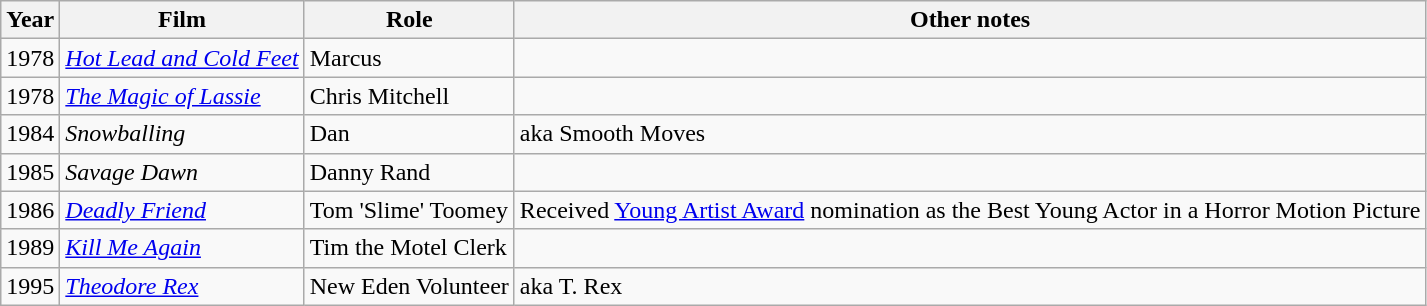<table class="wikitable">
<tr>
<th>Year</th>
<th>Film</th>
<th>Role</th>
<th>Other notes</th>
</tr>
<tr>
<td>1978</td>
<td><em><a href='#'>Hot Lead and Cold Feet</a></em></td>
<td>Marcus</td>
<td></td>
</tr>
<tr>
<td>1978</td>
<td><em><a href='#'>The Magic of Lassie</a></em></td>
<td>Chris Mitchell</td>
<td></td>
</tr>
<tr>
<td>1984</td>
<td><em>Snowballing</em></td>
<td>Dan</td>
<td>aka Smooth Moves</td>
</tr>
<tr>
<td>1985</td>
<td><em>Savage Dawn</em></td>
<td>Danny Rand</td>
<td></td>
</tr>
<tr>
<td>1986</td>
<td><em><a href='#'>Deadly Friend</a></em></td>
<td>Tom 'Slime' Toomey</td>
<td>Received <a href='#'>Young Artist Award</a> nomination as the Best Young Actor in a Horror Motion Picture</td>
</tr>
<tr>
<td>1989</td>
<td><em><a href='#'>Kill Me Again</a></em></td>
<td>Tim the Motel Clerk</td>
<td></td>
</tr>
<tr>
<td>1995</td>
<td><em><a href='#'>Theodore Rex</a></em></td>
<td>New Eden Volunteer</td>
<td>aka T. Rex</td>
</tr>
</table>
